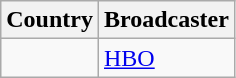<table class="wikitable">
<tr>
<th align=center>Country</th>
<th align=center>Broadcaster</th>
</tr>
<tr>
<td></td>
<td><a href='#'>HBO</a></td>
</tr>
</table>
